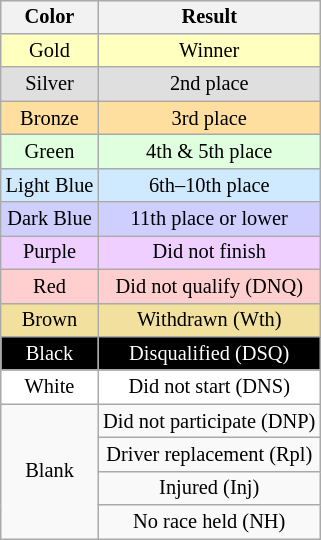<table style="margin-right:0; font-size:85%; text-align:center;" class="wikitable" align="right">
<tr>
<th>Color</th>
<th>Result</th>
</tr>
<tr style="background:#FFFFBF;">
<td>Gold</td>
<td>Winner</td>
</tr>
<tr style="background:#DFDFDF;">
<td>Silver</td>
<td>2nd place</td>
</tr>
<tr style="background:#FFDF9F;">
<td>Bronze</td>
<td>3rd place</td>
</tr>
<tr style="background:#DFFFDF;">
<td>Green</td>
<td>4th & 5th place</td>
</tr>
<tr style="background:#CFEAFF;">
<td>Light Blue</td>
<td>6th–10th place</td>
</tr>
<tr style="background:#CFCFFF;">
<td>Dark Blue</td>
<td>11th place or lower</td>
</tr>
<tr style="background:#EFCFFF;">
<td>Purple</td>
<td>Did not finish</td>
</tr>
<tr style="background:#FFCFCF;">
<td>Red</td>
<td>Did not qualify (DNQ)</td>
</tr>
<tr style="background:#F2E09F;">
<td>Brown</td>
<td>Withdrawn (Wth)</td>
</tr>
<tr style="background:#000000; color:white;">
<td>Black</td>
<td>Disqualified (DSQ)</td>
</tr>
<tr style="background:#FFFFFF;">
<td>White</td>
<td>Did not start (DNS)</td>
</tr>
<tr>
<td rowspan="4">Blank</td>
<td>Did not participate (DNP)</td>
</tr>
<tr>
<td>Driver replacement (Rpl)</td>
</tr>
<tr>
<td>Injured (Inj)</td>
</tr>
<tr>
<td>No race held (NH)</td>
</tr>
</table>
